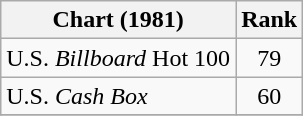<table class="wikitable">
<tr>
<th align="left">Chart (1981)</th>
<th style="text-align:center;">Rank</th>
</tr>
<tr>
<td>U.S. <em>Billboard</em> Hot 100 </td>
<td style="text-align:center;">79</td>
</tr>
<tr>
<td>U.S. <em>Cash Box</em> </td>
<td style="text-align:center;">60</td>
</tr>
<tr>
</tr>
</table>
